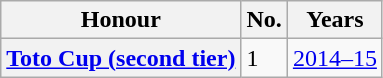<table class="wikitable plainrowheaders">
<tr>
<th scope=col>Honour</th>
<th scope=col>No.</th>
<th scope=col>Years</th>
</tr>
<tr>
<th scope=row><a href='#'>Toto Cup (second tier)</a></th>
<td>1</td>
<td><a href='#'>2014–15</a></td>
</tr>
</table>
